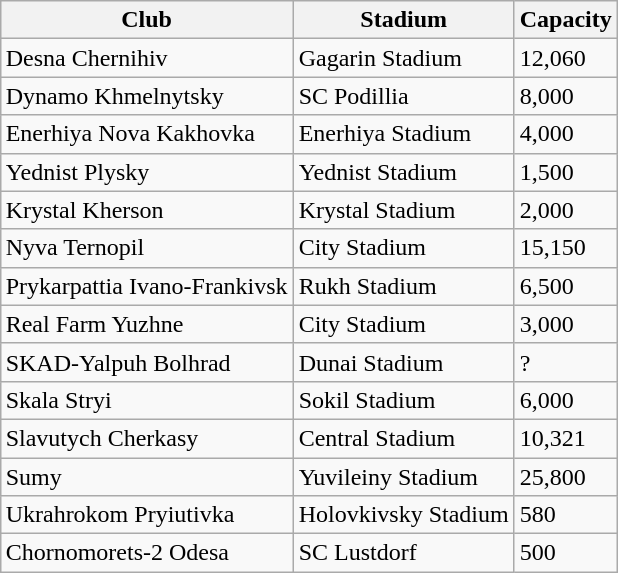<table class="wikitable" style="float: right; margin-left:0.5em;">
<tr>
<th>Club</th>
<th>Stadium</th>
<th>Capacity</th>
</tr>
<tr>
<td>Desna Chernihiv</td>
<td>Gagarin Stadium</td>
<td>12,060</td>
</tr>
<tr>
<td>Dynamo Khmelnytsky</td>
<td>SC Podillia</td>
<td>8,000</td>
</tr>
<tr>
<td>Enerhiya Nova Kakhovka</td>
<td>Enerhiya Stadium</td>
<td>4,000</td>
</tr>
<tr>
<td>Yednist Plysky</td>
<td>Yednist Stadium</td>
<td>1,500</td>
</tr>
<tr>
<td>Krystal Kherson</td>
<td>Krystal Stadium</td>
<td>2,000</td>
</tr>
<tr>
<td>Nyva Ternopil</td>
<td>City Stadium</td>
<td>15,150</td>
</tr>
<tr>
<td>Prykarpattia Ivano-Frankivsk</td>
<td>Rukh Stadium</td>
<td>6,500</td>
</tr>
<tr>
<td>Real Farm Yuzhne</td>
<td>City Stadium</td>
<td>3,000</td>
</tr>
<tr>
<td>SKAD-Yalpuh Bolhrad</td>
<td>Dunai Stadium</td>
<td>?</td>
</tr>
<tr>
<td>Skala Stryi</td>
<td>Sokil Stadium</td>
<td>6,000</td>
</tr>
<tr>
<td>Slavutych Cherkasy</td>
<td>Central Stadium</td>
<td>10,321</td>
</tr>
<tr>
<td>Sumy</td>
<td>Yuvileiny Stadium</td>
<td>25,800</td>
</tr>
<tr>
<td>Ukrahrokom Pryiutivka</td>
<td>Holovkivsky Stadium</td>
<td>580</td>
</tr>
<tr>
<td>Chornomorets-2 Odesa</td>
<td>SC Lustdorf</td>
<td>500</td>
</tr>
</table>
